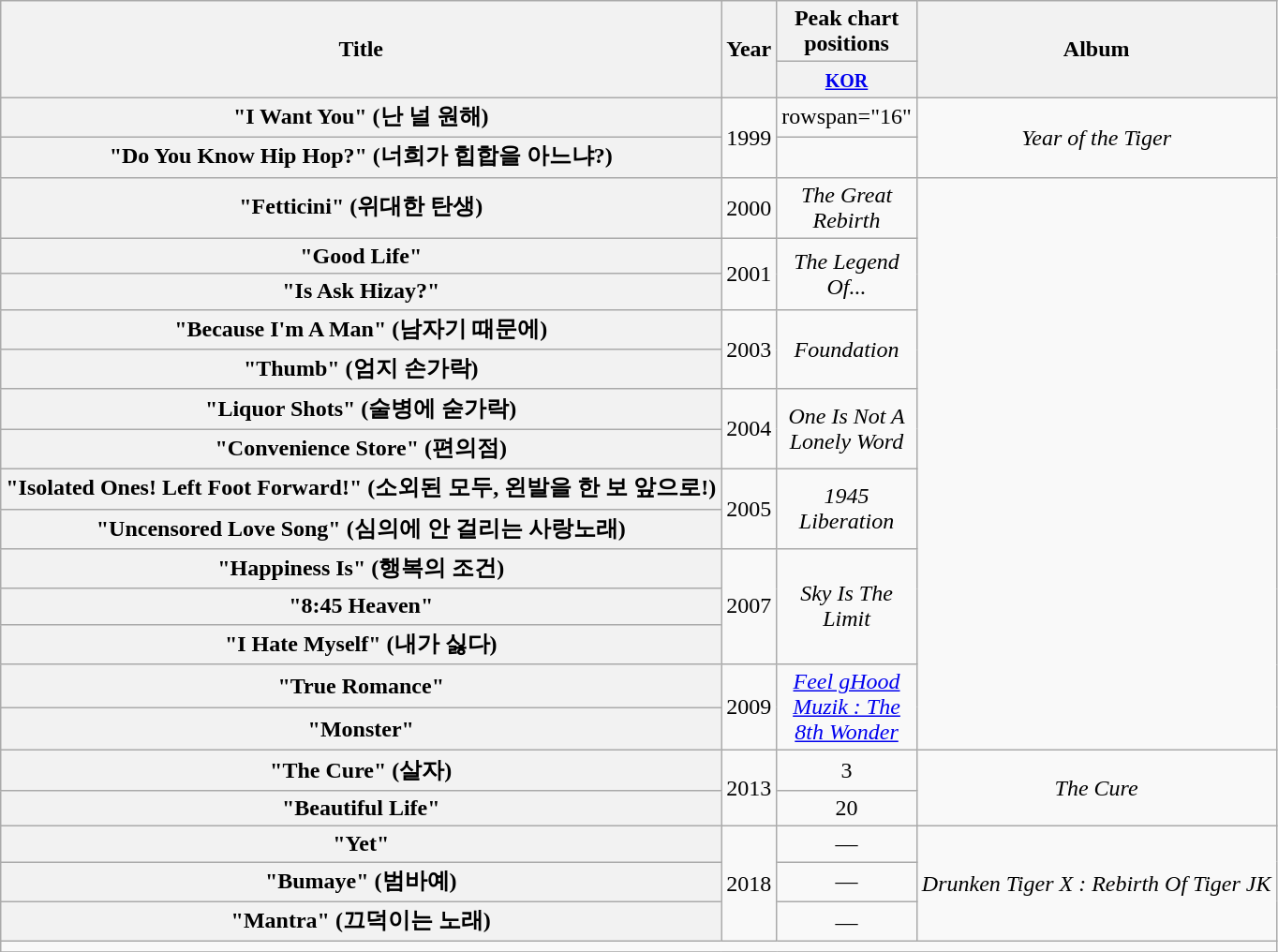<table class="wikitable plainrowheaders" style="text-align:center;">
<tr>
<th scope="col" rowspan="2">Title</th>
<th scope="col" rowspan="2">Year</th>
<th scope="col" colspan="1" style="width:5em;">Peak chart positions</th>
<th scope="col" rowspan="2">Album</th>
</tr>
<tr>
<th><small><a href='#'>KOR</a></small><br></th>
</tr>
<tr>
<th scope="row">"I Want You" (난 널 원해)</th>
<td rowspan="2">1999</td>
<td>rowspan="16" </td>
<td rowspan="2"><em>Year of the Tiger</em></td>
</tr>
<tr>
<th scope="row">"Do You Know Hip Hop?" (너희가 힙합을 아느냐?)</th>
</tr>
<tr>
<th scope="row">"Fetticini" (위대한 탄생)</th>
<td>2000</td>
<td><em>The Great Rebirth</em></td>
</tr>
<tr>
<th scope="row">"Good Life"</th>
<td rowspan="2">2001</td>
<td rowspan="2"><em>The Legend Of...</em></td>
</tr>
<tr>
<th scope="row">"Is Ask Hizay?"</th>
</tr>
<tr>
<th scope="row">"Because I'm A Man" (남자기 때문에)</th>
<td rowspan="2">2003</td>
<td rowspan="2"><em>Foundation</em></td>
</tr>
<tr>
<th scope="row">"Thumb" (엄지 손가락)</th>
</tr>
<tr>
<th scope="row">"Liquor Shots" (술병에 숟가락)<br></th>
<td rowspan="2">2004</td>
<td rowspan="2"><em>One Is Not A Lonely Word</em></td>
</tr>
<tr>
<th scope="row">"Convenience Store" (편의점)<br></th>
</tr>
<tr>
<th scope="row">"Isolated Ones! Left Foot Forward!" (소외된 모두, 왼발을 한 보 앞으로!)</th>
<td rowspan="2">2005</td>
<td rowspan="2"><em>1945 Liberation</em></td>
</tr>
<tr>
<th scope="row">"Uncensored Love Song" (심의에 안 걸리는 사랑노래)</th>
</tr>
<tr>
<th scope="row">"Happiness Is" (행복의 조건)</th>
<td rowspan="3">2007</td>
<td rowspan="3"><em>Sky Is The Limit</em></td>
</tr>
<tr>
<th scope="row">"8:45 Heaven"</th>
</tr>
<tr>
<th scope="row">"I Hate Myself" (내가 싫다)</th>
</tr>
<tr>
<th scope="row">"True Romance"<br></th>
<td rowspan="2">2009</td>
<td rowspan="2"><em><a href='#'>Feel gHood Muzik : The 8th Wonder</a></em></td>
</tr>
<tr>
<th scope="row">"Monster"</th>
</tr>
<tr>
<th scope="row">"The Cure" (살자)<br></th>
<td rowspan="2">2013</td>
<td>3</td>
<td rowspan="2"><em>The Cure</em></td>
</tr>
<tr>
<th scope="row">"Beautiful Life"<br></th>
<td>20</td>
</tr>
<tr>
<th scope="row">"Yet"</th>
<td rowspan="3">2018</td>
<td>—</td>
<td rowspan="3"><em>Drunken Tiger X : Rebirth Of Tiger JK</em></td>
</tr>
<tr>
<th scope="row">"Bumaye" (범바예)</th>
<td>—</td>
</tr>
<tr>
<th scope="row">"Mantra" (끄덕이는 노래)</th>
<td>—</td>
</tr>
<tr>
<td colspan="4"></td>
</tr>
<tr>
</tr>
</table>
